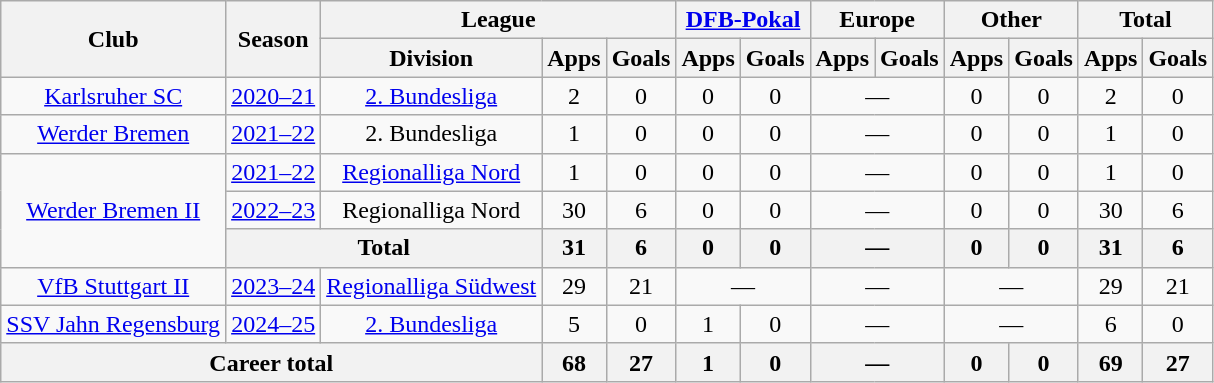<table class="wikitable" style="text-align: center">
<tr>
<th rowspan="2">Club</th>
<th rowspan="2">Season</th>
<th colspan="3">League</th>
<th colspan="2"><a href='#'>DFB-Pokal</a></th>
<th colspan="2">Europe</th>
<th colspan="2">Other</th>
<th colspan="2">Total</th>
</tr>
<tr>
<th>Division</th>
<th>Apps</th>
<th>Goals</th>
<th>Apps</th>
<th>Goals</th>
<th>Apps</th>
<th>Goals</th>
<th>Apps</th>
<th>Goals</th>
<th>Apps</th>
<th>Goals</th>
</tr>
<tr>
<td><a href='#'>Karlsruher SC</a></td>
<td><a href='#'>2020–21</a></td>
<td><a href='#'>2. Bundesliga</a></td>
<td>2</td>
<td>0</td>
<td>0</td>
<td>0</td>
<td colspan="2">—</td>
<td>0</td>
<td>0</td>
<td>2</td>
<td>0</td>
</tr>
<tr>
<td><a href='#'>Werder Bremen</a></td>
<td><a href='#'>2021–22</a></td>
<td>2. Bundesliga</td>
<td>1</td>
<td>0</td>
<td>0</td>
<td>0</td>
<td colspan="2">—</td>
<td>0</td>
<td>0</td>
<td>1</td>
<td>0</td>
</tr>
<tr>
<td rowspan="3"><a href='#'>Werder Bremen II</a></td>
<td><a href='#'>2021–22</a></td>
<td><a href='#'>Regionalliga Nord</a></td>
<td>1</td>
<td>0</td>
<td>0</td>
<td>0</td>
<td colspan="2">—</td>
<td>0</td>
<td>0</td>
<td>1</td>
<td>0</td>
</tr>
<tr>
<td><a href='#'>2022–23</a></td>
<td>Regionalliga Nord</td>
<td>30</td>
<td>6</td>
<td>0</td>
<td>0</td>
<td colspan="2">—</td>
<td>0</td>
<td>0</td>
<td>30</td>
<td>6</td>
</tr>
<tr>
<th colspan="2">Total</th>
<th>31</th>
<th>6</th>
<th>0</th>
<th>0</th>
<th colspan="2">—</th>
<th>0</th>
<th>0</th>
<th>31</th>
<th>6</th>
</tr>
<tr>
<td><a href='#'>VfB Stuttgart II</a></td>
<td><a href='#'>2023–24</a></td>
<td><a href='#'>Regionalliga Südwest</a></td>
<td>29</td>
<td>21</td>
<td colspan="2">—</td>
<td colspan="2">—</td>
<td colspan="2">—</td>
<td>29</td>
<td>21</td>
</tr>
<tr>
<td><a href='#'>SSV Jahn Regensburg</a></td>
<td><a href='#'>2024–25</a></td>
<td><a href='#'>2. Bundesliga</a></td>
<td>5</td>
<td>0</td>
<td>1</td>
<td>0</td>
<td colspan="2">—</td>
<td colspan="2">—</td>
<td>6</td>
<td>0</td>
</tr>
<tr>
<th colspan="3">Career total</th>
<th>68</th>
<th>27</th>
<th>1</th>
<th>0</th>
<th colspan="2">—</th>
<th>0</th>
<th>0</th>
<th>69</th>
<th>27</th>
</tr>
</table>
